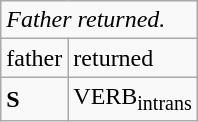<table class="wikitable">
<tr>
<td colspan="2"><em>Father returned.</em></td>
</tr>
<tr>
<td><span>father</span></td>
<td>returned</td>
</tr>
<tr>
<td><span><strong>S</strong></span></td>
<td>VERB<sub>intrans</sub></td>
</tr>
</table>
